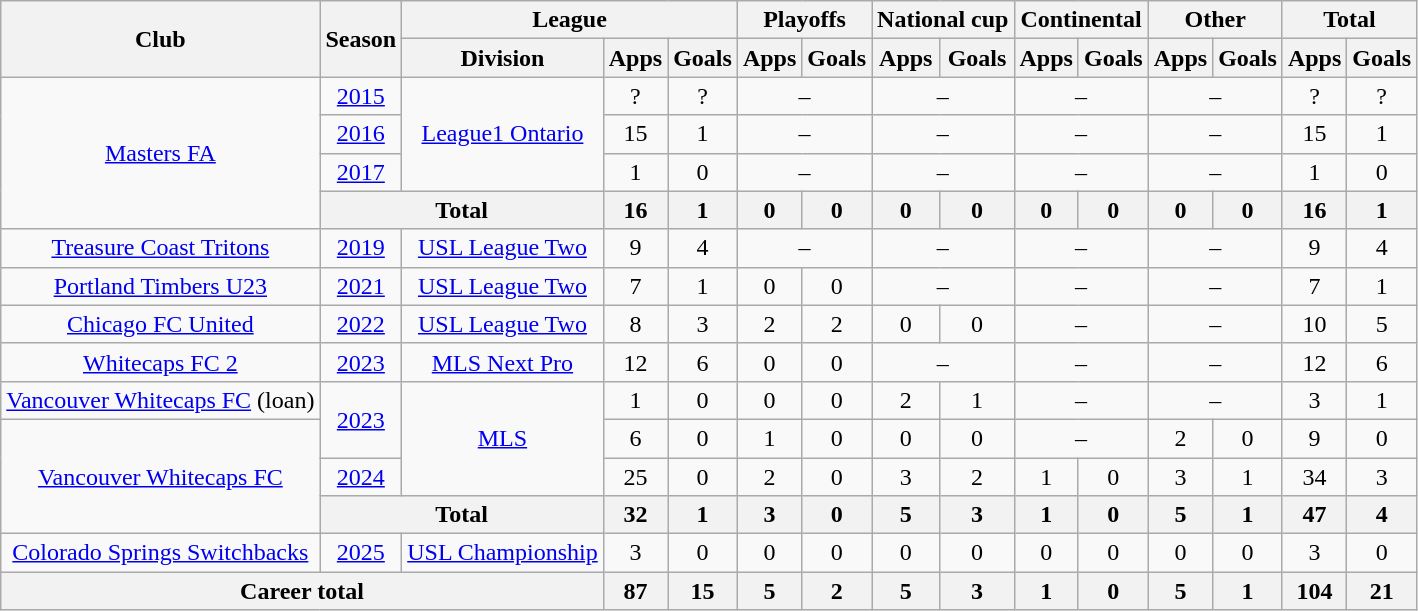<table class="wikitable" style="text-align: center">
<tr>
<th rowspan="2">Club</th>
<th rowspan="2">Season</th>
<th colspan="3">League</th>
<th colspan="2">Playoffs</th>
<th colspan="2">National cup</th>
<th colspan="2">Continental</th>
<th colspan="2">Other</th>
<th colspan="2">Total</th>
</tr>
<tr>
<th>Division</th>
<th>Apps</th>
<th>Goals</th>
<th>Apps</th>
<th>Goals</th>
<th>Apps</th>
<th>Goals</th>
<th>Apps</th>
<th>Goals</th>
<th>Apps</th>
<th>Goals</th>
<th>Apps</th>
<th>Goals</th>
</tr>
<tr>
<td rowspan=4><a href='#'>Masters FA</a></td>
<td><a href='#'>2015</a></td>
<td rowspan=3><a href='#'>League1 Ontario</a></td>
<td>?</td>
<td>?</td>
<td colspan="2">–</td>
<td colspan="2">–</td>
<td colspan="2">–</td>
<td colspan="2">–</td>
<td>?</td>
<td>?</td>
</tr>
<tr>
<td><a href='#'>2016</a></td>
<td>15</td>
<td>1</td>
<td colspan="2">–</td>
<td colspan="2">–</td>
<td colspan="2">–</td>
<td colspan="2">–</td>
<td>15</td>
<td>1</td>
</tr>
<tr>
<td><a href='#'>2017</a></td>
<td>1</td>
<td>0</td>
<td colspan="2">–</td>
<td colspan="2">–</td>
<td colspan="2">–</td>
<td colspan="2">–</td>
<td>1</td>
<td>0</td>
</tr>
<tr>
<th colspan="2"><strong>Total</strong></th>
<th>16</th>
<th>1</th>
<th>0</th>
<th>0</th>
<th>0</th>
<th>0</th>
<th>0</th>
<th>0</th>
<th>0</th>
<th>0</th>
<th>16</th>
<th>1</th>
</tr>
<tr>
<td><a href='#'>Treasure Coast Tritons</a></td>
<td><a href='#'>2019</a></td>
<td><a href='#'>USL League Two</a></td>
<td>9</td>
<td>4</td>
<td colspan="2">–</td>
<td colspan="2">–</td>
<td colspan="2">–</td>
<td colspan="2">–</td>
<td>9</td>
<td>4</td>
</tr>
<tr>
<td><a href='#'>Portland Timbers U23</a></td>
<td><a href='#'>2021</a></td>
<td><a href='#'>USL League Two</a></td>
<td>7</td>
<td>1</td>
<td>0</td>
<td>0</td>
<td colspan="2">–</td>
<td colspan="2">–</td>
<td colspan="2">–</td>
<td>7</td>
<td>1</td>
</tr>
<tr>
<td><a href='#'>Chicago FC United</a></td>
<td><a href='#'>2022</a></td>
<td><a href='#'>USL League Two</a></td>
<td>8</td>
<td>3</td>
<td>2</td>
<td>2</td>
<td>0</td>
<td>0</td>
<td colspan="2">–</td>
<td colspan="2">–</td>
<td>10</td>
<td>5 </td>
</tr>
<tr>
<td><a href='#'>Whitecaps FC 2</a></td>
<td><a href='#'>2023</a></td>
<td><a href='#'>MLS Next Pro</a></td>
<td>12</td>
<td>6</td>
<td>0</td>
<td>0</td>
<td colspan="2">–</td>
<td colspan="2">–</td>
<td colspan="2">–</td>
<td>12</td>
<td>6</td>
</tr>
<tr>
<td><a href='#'>Vancouver Whitecaps FC</a> (loan)</td>
<td rowspan="2"><a href='#'>2023</a></td>
<td rowspan="3"><a href='#'>MLS</a></td>
<td>1</td>
<td>0</td>
<td>0</td>
<td>0</td>
<td>2</td>
<td>1</td>
<td colspan="2">–</td>
<td colspan="2">–</td>
<td>3</td>
<td>1</td>
</tr>
<tr>
<td rowspan="3"><a href='#'>Vancouver Whitecaps FC</a></td>
<td>6</td>
<td>0</td>
<td>1</td>
<td>0</td>
<td>0</td>
<td>0</td>
<td colspan="2">–</td>
<td>2</td>
<td>0</td>
<td>9</td>
<td>0</td>
</tr>
<tr>
<td><a href='#'>2024</a></td>
<td>25</td>
<td>0</td>
<td>2</td>
<td>0</td>
<td>3</td>
<td>2</td>
<td>1</td>
<td>0</td>
<td>3</td>
<td>1</td>
<td>34</td>
<td>3</td>
</tr>
<tr>
<th colspan="2"><strong>Total</strong></th>
<th>32</th>
<th>1</th>
<th>3</th>
<th>0</th>
<th>5</th>
<th>3</th>
<th>1</th>
<th>0</th>
<th>5</th>
<th>1</th>
<th>47</th>
<th>4</th>
</tr>
<tr>
<td><a href='#'>Colorado Springs Switchbacks</a></td>
<td><a href='#'>2025</a></td>
<td><a href='#'>USL Championship</a></td>
<td>3</td>
<td>0</td>
<td>0</td>
<td>0</td>
<td>0</td>
<td>0</td>
<td>0</td>
<td>0</td>
<td>0</td>
<td>0</td>
<td>3</td>
<td>0</td>
</tr>
<tr>
<th colspan="3"><strong>Career total</strong></th>
<th>87</th>
<th>15</th>
<th>5</th>
<th>2</th>
<th>5</th>
<th>3</th>
<th>1</th>
<th>0</th>
<th>5</th>
<th>1</th>
<th>104</th>
<th>21</th>
</tr>
</table>
